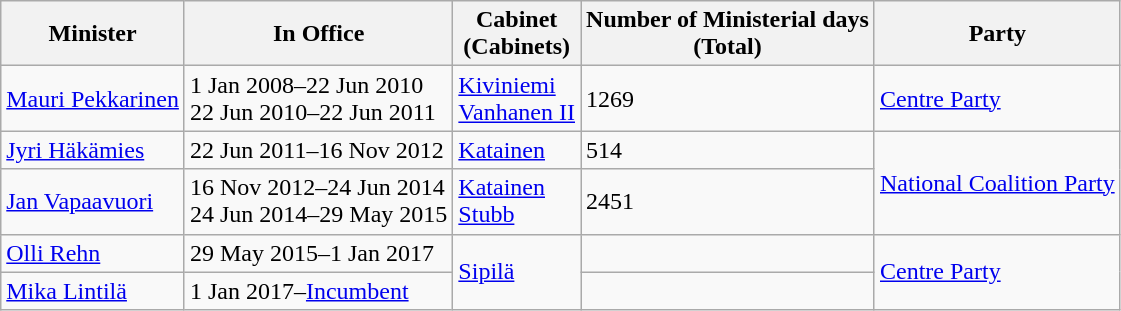<table class="wikitable">
<tr>
<th>Minister</th>
<th>In Office</th>
<th>Cabinet<br>(Cabinets)</th>
<th>Number of Ministerial days <br>(Total)</th>
<th>Party</th>
</tr>
<tr>
<td><a href='#'>Mauri Pekkarinen</a></td>
<td>1 Jan 2008–22 Jun 2010<br>22 Jun 2010–22 Jun 2011</td>
<td><a href='#'>Kiviniemi</a><br><a href='#'>Vanhanen II</a></td>
<td>1269</td>
<td><a href='#'>Centre Party</a></td>
</tr>
<tr>
<td><a href='#'>Jyri Häkämies</a></td>
<td>22 Jun 2011–16 Nov 2012</td>
<td><a href='#'>Katainen</a></td>
<td>514</td>
<td rowspan=2><a href='#'>National Coalition Party</a></td>
</tr>
<tr>
<td><a href='#'>Jan Vapaavuori</a></td>
<td>16 Nov 2012–24 Jun 2014<br>24 Jun 2014–29 May 2015</td>
<td><a href='#'>Katainen</a><br><a href='#'>Stubb</a></td>
<td>2451</td>
</tr>
<tr>
<td><a href='#'>Olli Rehn</a></td>
<td>29 May 2015–1 Jan 2017</td>
<td rowspan=2><a href='#'>Sipilä</a></td>
<td></td>
<td rowspan=2><a href='#'>Centre Party</a></td>
</tr>
<tr>
<td><a href='#'>Mika Lintilä</a></td>
<td>1 Jan 2017–<a href='#'>Incumbent</a></td>
<td></td>
</tr>
</table>
